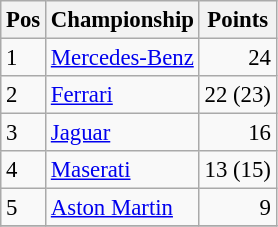<table class="wikitable" style="font-size: 95%;">
<tr>
<th>Pos</th>
<th>Championship</th>
<th>Points</th>
</tr>
<tr>
<td>1</td>
<td> <a href='#'>Mercedes-Benz</a></td>
<td align="right">24</td>
</tr>
<tr>
<td>2</td>
<td> <a href='#'>Ferrari</a></td>
<td align="right">22 (23)</td>
</tr>
<tr>
<td>3</td>
<td> <a href='#'>Jaguar</a></td>
<td align="right">16</td>
</tr>
<tr>
<td>4</td>
<td> <a href='#'>Maserati</a></td>
<td align="right">13 (15)</td>
</tr>
<tr>
<td>5</td>
<td> <a href='#'>Aston Martin</a></td>
<td align="right">9</td>
</tr>
<tr>
</tr>
</table>
